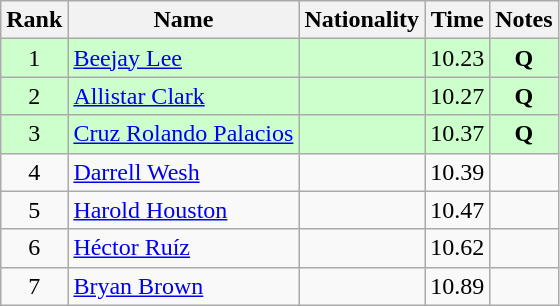<table class="wikitable sortable" style="text-align:center">
<tr>
<th>Rank</th>
<th>Name</th>
<th>Nationality</th>
<th>Time</th>
<th>Notes</th>
</tr>
<tr bgcolor=ccffcc>
<td align=center>1</td>
<td align=left><a href='#'>Beejay Lee</a></td>
<td align=left></td>
<td>10.23</td>
<td><strong>Q</strong></td>
</tr>
<tr bgcolor=ccffcc>
<td align=center>2</td>
<td align=left><a href='#'>Allistar Clark</a></td>
<td align=left></td>
<td>10.27</td>
<td><strong>Q</strong></td>
</tr>
<tr bgcolor=ccffcc>
<td align=center>3</td>
<td align=left><a href='#'>Cruz Rolando Palacios</a></td>
<td align=left></td>
<td>10.37</td>
<td><strong>Q</strong></td>
</tr>
<tr>
<td align=center>4</td>
<td align=left><a href='#'>Darrell Wesh</a></td>
<td align=left></td>
<td>10.39</td>
<td></td>
</tr>
<tr>
<td align=center>5</td>
<td align=left><a href='#'>Harold Houston</a></td>
<td align=left></td>
<td>10.47</td>
<td></td>
</tr>
<tr>
<td align=center>6</td>
<td align=left><a href='#'>Héctor Ruíz</a></td>
<td align=left></td>
<td>10.62</td>
<td></td>
</tr>
<tr>
<td align=center>7</td>
<td align=left><a href='#'>Bryan Brown</a></td>
<td align=left></td>
<td>10.89</td>
<td></td>
</tr>
</table>
